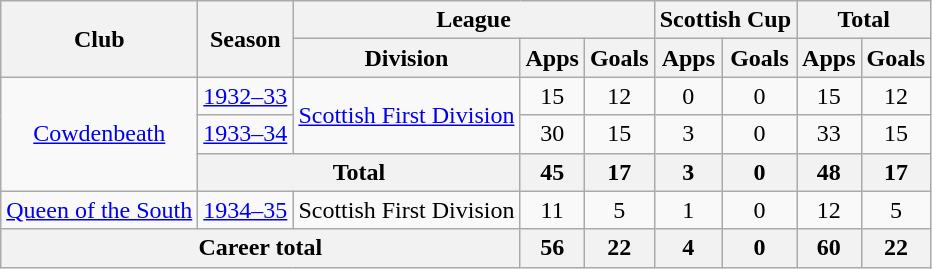<table class="wikitable" style="text-align: center;">
<tr>
<th rowspan="2">Club</th>
<th rowspan="2">Season</th>
<th colspan="3">League</th>
<th colspan="2">Scottish Cup</th>
<th colspan="2">Total</th>
</tr>
<tr>
<th>Division</th>
<th>Apps</th>
<th>Goals</th>
<th>Apps</th>
<th>Goals</th>
<th>Apps</th>
<th>Goals</th>
</tr>
<tr>
<td rowspan="3"><a href='#'>Cowdenbeath</a></td>
<td><a href='#'>1932–33</a></td>
<td rowspan="2"><a href='#'>Scottish First Division</a></td>
<td>15</td>
<td>12</td>
<td>0</td>
<td>0</td>
<td>15</td>
<td>12</td>
</tr>
<tr>
<td><a href='#'>1933–34</a></td>
<td>30</td>
<td>15</td>
<td>3</td>
<td>0</td>
<td>33</td>
<td>15</td>
</tr>
<tr>
<th colspan="2">Total</th>
<th>45</th>
<th>17</th>
<th>3</th>
<th>0</th>
<th>48</th>
<th>17</th>
</tr>
<tr>
<td><a href='#'>Queen of the South</a></td>
<td><a href='#'>1934–35</a></td>
<td>Scottish First Division</td>
<td>11</td>
<td>5</td>
<td>1</td>
<td>0</td>
<td>12</td>
<td>5</td>
</tr>
<tr>
<th colspan="3">Career total</th>
<th>56</th>
<th>22</th>
<th>4</th>
<th>0</th>
<th>60</th>
<th>22</th>
</tr>
</table>
